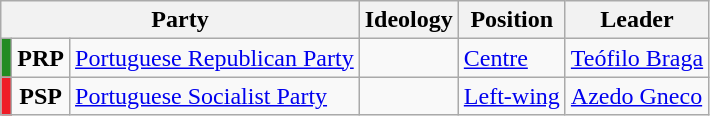<table class="wikitable">
<tr>
<th colspan="3">Party</th>
<th>Ideology</th>
<th>Position</th>
<th>Leader</th>
</tr>
<tr>
<td style="background:#228B22;"></td>
<td style="text-align:center;"><strong>PRP</strong></td>
<td><a href='#'>Portuguese Republican Party</a><br></td>
<td></td>
<td><a href='#'>Centre</a></td>
<td><a href='#'>Teófilo Braga</a></td>
</tr>
<tr>
<td style="background:#EF1C27;"></td>
<td style="text-align:center;"><strong>PSP</strong></td>
<td><a href='#'>Portuguese Socialist Party</a><br></td>
<td></td>
<td><a href='#'>Left-wing</a></td>
<td><a href='#'>Azedo Gneco</a></td>
</tr>
</table>
